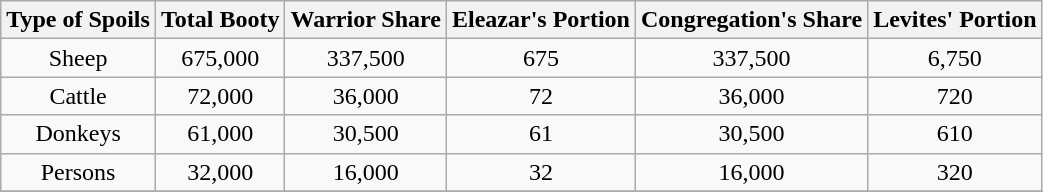<table class="wikitable" align=left style="text-align:center">
<tr>
<th>Type of Spoils</th>
<th>Total Booty</th>
<th>Warrior Share</th>
<th>Eleazar's Portion</th>
<th>Congregation's Share</th>
<th>Levites' Portion</th>
</tr>
<tr>
<td>Sheep</td>
<td>675,000</td>
<td>337,500</td>
<td>675</td>
<td>337,500</td>
<td>6,750</td>
</tr>
<tr>
<td>Cattle</td>
<td>72,000</td>
<td>36,000</td>
<td>72</td>
<td>36,000</td>
<td>720</td>
</tr>
<tr>
<td>Donkeys</td>
<td>61,000</td>
<td>30,500</td>
<td>61</td>
<td>30,500</td>
<td>610</td>
</tr>
<tr>
<td>Persons</td>
<td>32,000</td>
<td>16,000</td>
<td>32</td>
<td>16,000</td>
<td>320</td>
</tr>
<tr>
</tr>
</table>
